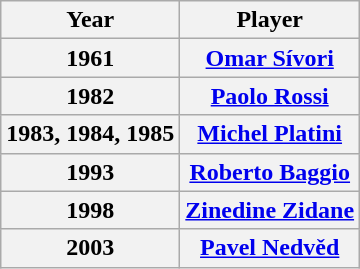<table class="wikitable">
<tr>
<th>Year</th>
<th>Player</th>
</tr>
<tr>
<th>1961</th>
<th> <a href='#'>Omar Sívori</a></th>
</tr>
<tr>
<th>1982</th>
<th> <a href='#'>Paolo Rossi</a></th>
</tr>
<tr>
<th>1983, 1984, 1985</th>
<th> <a href='#'>Michel Platini</a></th>
</tr>
<tr>
<th>1993</th>
<th> <a href='#'>Roberto Baggio</a></th>
</tr>
<tr>
<th>1998</th>
<th> <a href='#'>Zinedine Zidane</a></th>
</tr>
<tr>
<th>2003</th>
<th> <a href='#'>Pavel Nedvěd</a></th>
</tr>
</table>
